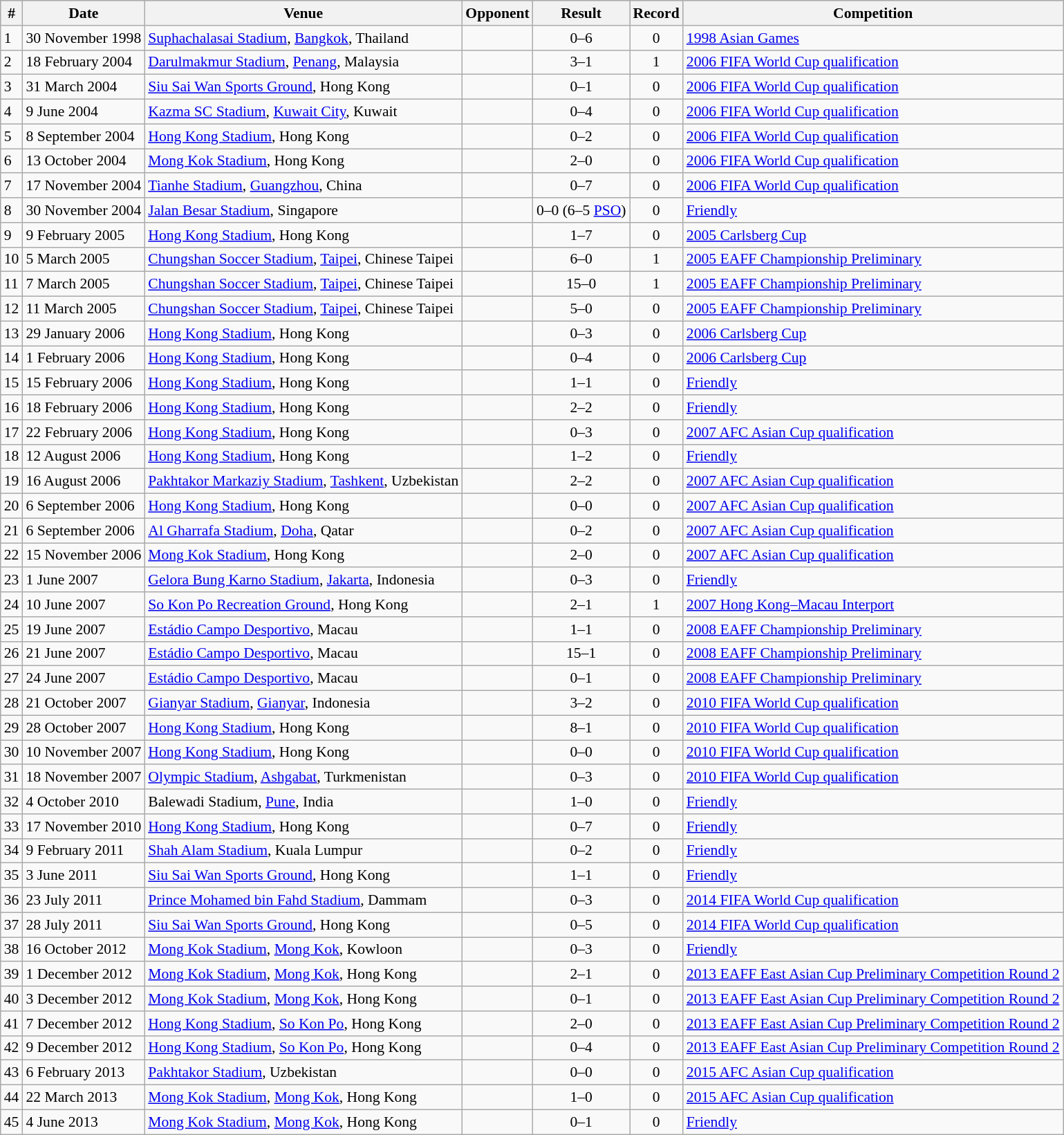<table class="wikitable" style="font-size:90%; text-align: left;">
<tr bgcolor="#CCCCCC" align="center">
<th>#</th>
<th>Date</th>
<th>Venue</th>
<th>Opponent</th>
<th>Result</th>
<th>Record</th>
<th>Competition</th>
</tr>
<tr>
<td>1</td>
<td>30 November 1998</td>
<td><a href='#'>Suphachalasai Stadium</a>, <a href='#'>Bangkok</a>, Thailand</td>
<td></td>
<td align=center>0–6</td>
<td align=center>0</td>
<td><a href='#'>1998 Asian Games</a></td>
</tr>
<tr>
<td>2</td>
<td>18 February 2004</td>
<td><a href='#'>Darulmakmur Stadium</a>, <a href='#'>Penang</a>, Malaysia</td>
<td></td>
<td align=center>3–1</td>
<td align=center>1</td>
<td><a href='#'>2006 FIFA World Cup qualification</a></td>
</tr>
<tr>
<td>3</td>
<td>31 March 2004</td>
<td><a href='#'>Siu Sai Wan Sports Ground</a>, Hong Kong</td>
<td></td>
<td align=center>0–1</td>
<td align=center>0</td>
<td><a href='#'>2006 FIFA World Cup qualification</a></td>
</tr>
<tr>
<td>4</td>
<td>9 June 2004</td>
<td><a href='#'>Kazma SC Stadium</a>, <a href='#'>Kuwait City</a>, Kuwait</td>
<td></td>
<td align=center>0–4</td>
<td align=center>0</td>
<td><a href='#'>2006 FIFA World Cup qualification</a></td>
</tr>
<tr>
<td>5</td>
<td>8 September 2004</td>
<td><a href='#'>Hong Kong Stadium</a>, Hong Kong</td>
<td></td>
<td align=center>0–2</td>
<td align=center>0</td>
<td><a href='#'>2006 FIFA World Cup qualification</a></td>
</tr>
<tr>
<td>6</td>
<td>13 October 2004</td>
<td><a href='#'>Mong Kok Stadium</a>, Hong Kong</td>
<td></td>
<td align=center>2–0</td>
<td align=center>0</td>
<td><a href='#'>2006 FIFA World Cup qualification</a></td>
</tr>
<tr>
<td>7</td>
<td>17 November 2004</td>
<td><a href='#'>Tianhe Stadium</a>, <a href='#'>Guangzhou</a>, China</td>
<td></td>
<td align=center>0–7</td>
<td align=center>0</td>
<td><a href='#'>2006 FIFA World Cup qualification</a></td>
</tr>
<tr>
<td>8</td>
<td>30 November 2004</td>
<td><a href='#'>Jalan Besar Stadium</a>, Singapore</td>
<td></td>
<td align=center>0–0 (6–5 <a href='#'>PSO</a>)</td>
<td align=center>0</td>
<td><a href='#'>Friendly</a></td>
</tr>
<tr>
<td>9</td>
<td>9 February 2005</td>
<td><a href='#'>Hong Kong Stadium</a>, Hong Kong</td>
<td></td>
<td align=center>1–7</td>
<td align=center>0</td>
<td><a href='#'>2005 Carlsberg Cup</a></td>
</tr>
<tr>
<td>10</td>
<td>5 March 2005</td>
<td><a href='#'>Chungshan Soccer Stadium</a>, <a href='#'>Taipei</a>, Chinese Taipei</td>
<td></td>
<td align=center>6–0</td>
<td align=center>1</td>
<td><a href='#'>2005 EAFF Championship Preliminary</a></td>
</tr>
<tr>
<td>11</td>
<td>7 March 2005</td>
<td><a href='#'>Chungshan Soccer Stadium</a>, <a href='#'>Taipei</a>, Chinese Taipei</td>
<td></td>
<td align=center>15–0</td>
<td align=center>1</td>
<td><a href='#'>2005 EAFF Championship Preliminary</a></td>
</tr>
<tr>
<td>12</td>
<td>11 March 2005</td>
<td><a href='#'>Chungshan Soccer Stadium</a>, <a href='#'>Taipei</a>, Chinese Taipei</td>
<td></td>
<td align=center>5–0</td>
<td align=center>0</td>
<td><a href='#'>2005 EAFF Championship Preliminary</a></td>
</tr>
<tr>
<td>13</td>
<td>29 January 2006</td>
<td><a href='#'>Hong Kong Stadium</a>, Hong Kong</td>
<td></td>
<td align=center>0–3</td>
<td align=center>0</td>
<td><a href='#'>2006 Carlsberg Cup</a></td>
</tr>
<tr>
<td>14</td>
<td>1 February 2006</td>
<td><a href='#'>Hong Kong Stadium</a>, Hong Kong</td>
<td></td>
<td align=center>0–4</td>
<td align=center>0</td>
<td><a href='#'>2006 Carlsberg Cup</a></td>
</tr>
<tr>
<td>15</td>
<td>15 February 2006</td>
<td><a href='#'>Hong Kong Stadium</a>, Hong Kong</td>
<td></td>
<td align=center>1–1</td>
<td align=center>0</td>
<td><a href='#'>Friendly</a></td>
</tr>
<tr>
<td>16</td>
<td>18 February 2006</td>
<td><a href='#'>Hong Kong Stadium</a>, Hong Kong</td>
<td></td>
<td align=center>2–2</td>
<td align=center>0</td>
<td><a href='#'>Friendly</a></td>
</tr>
<tr>
<td>17</td>
<td>22 February 2006</td>
<td><a href='#'>Hong Kong Stadium</a>, Hong Kong</td>
<td></td>
<td align=center>0–3</td>
<td align=center>0</td>
<td><a href='#'>2007 AFC Asian Cup qualification</a></td>
</tr>
<tr>
<td>18</td>
<td>12 August 2006</td>
<td><a href='#'>Hong Kong Stadium</a>, Hong Kong</td>
<td></td>
<td align=center>1–2</td>
<td align=center>0</td>
<td><a href='#'>Friendly</a></td>
</tr>
<tr>
<td>19</td>
<td>16 August 2006</td>
<td><a href='#'>Pakhtakor Markaziy Stadium</a>, <a href='#'>Tashkent</a>, Uzbekistan</td>
<td></td>
<td align=center>2–2</td>
<td align=center>0</td>
<td><a href='#'>2007 AFC Asian Cup qualification</a></td>
</tr>
<tr>
<td>20</td>
<td>6 September 2006</td>
<td><a href='#'>Hong Kong Stadium</a>, Hong Kong</td>
<td></td>
<td align=center>0–0</td>
<td align=center>0</td>
<td><a href='#'>2007 AFC Asian Cup qualification</a></td>
</tr>
<tr>
<td>21</td>
<td>6 September 2006</td>
<td><a href='#'>Al Gharrafa Stadium</a>, <a href='#'>Doha</a>, Qatar</td>
<td></td>
<td align=center>0–2</td>
<td align=center>0</td>
<td><a href='#'>2007 AFC Asian Cup qualification</a></td>
</tr>
<tr>
<td>22</td>
<td>15 November 2006</td>
<td><a href='#'>Mong Kok Stadium</a>, Hong Kong</td>
<td></td>
<td align=center>2–0</td>
<td align=center>0</td>
<td><a href='#'>2007 AFC Asian Cup qualification</a></td>
</tr>
<tr>
<td>23</td>
<td>1 June 2007</td>
<td><a href='#'>Gelora Bung Karno Stadium</a>, <a href='#'>Jakarta</a>, Indonesia</td>
<td></td>
<td align=center>0–3</td>
<td align=center>0</td>
<td><a href='#'>Friendly</a></td>
</tr>
<tr>
<td>24</td>
<td>10 June 2007</td>
<td><a href='#'>So Kon Po Recreation Ground</a>, Hong Kong</td>
<td></td>
<td align=center>2–1</td>
<td align=center>1</td>
<td><a href='#'>2007 Hong Kong–Macau Interport</a></td>
</tr>
<tr>
<td>25</td>
<td>19 June 2007</td>
<td><a href='#'>Estádio Campo Desportivo</a>, Macau</td>
<td></td>
<td align=center>1–1</td>
<td align=center>0</td>
<td><a href='#'>2008 EAFF Championship Preliminary</a></td>
</tr>
<tr>
<td>26</td>
<td>21 June 2007</td>
<td><a href='#'>Estádio Campo Desportivo</a>, Macau</td>
<td></td>
<td align=center>15–1</td>
<td align=center>0</td>
<td><a href='#'>2008 EAFF Championship Preliminary</a></td>
</tr>
<tr>
<td>27</td>
<td>24 June 2007</td>
<td><a href='#'>Estádio Campo Desportivo</a>, Macau</td>
<td></td>
<td align=center>0–1</td>
<td align=center>0</td>
<td><a href='#'>2008 EAFF Championship Preliminary</a></td>
</tr>
<tr>
<td>28</td>
<td>21 October 2007</td>
<td><a href='#'>Gianyar Stadium</a>, <a href='#'>Gianyar</a>, Indonesia</td>
<td></td>
<td align=center>3–2</td>
<td align=center>0</td>
<td><a href='#'>2010 FIFA World Cup qualification</a></td>
</tr>
<tr>
<td>29</td>
<td>28 October 2007</td>
<td><a href='#'>Hong Kong Stadium</a>, Hong Kong</td>
<td></td>
<td align=center>8–1</td>
<td align=center>0</td>
<td><a href='#'>2010 FIFA World Cup qualification</a></td>
</tr>
<tr>
<td>30</td>
<td>10 November 2007</td>
<td><a href='#'>Hong Kong Stadium</a>, Hong Kong</td>
<td></td>
<td align=center>0–0</td>
<td align=center>0</td>
<td><a href='#'>2010 FIFA World Cup qualification</a></td>
</tr>
<tr>
<td>31</td>
<td>18 November 2007</td>
<td><a href='#'>Olympic Stadium</a>, <a href='#'>Ashgabat</a>, Turkmenistan</td>
<td></td>
<td align=center>0–3</td>
<td align=center>0</td>
<td><a href='#'>2010 FIFA World Cup qualification</a></td>
</tr>
<tr>
<td>32</td>
<td>4 October 2010</td>
<td>Balewadi Stadium, <a href='#'>Pune</a>, India</td>
<td></td>
<td align=center>1–0</td>
<td align=center>0</td>
<td><a href='#'>Friendly</a></td>
</tr>
<tr>
<td>33</td>
<td>17 November 2010</td>
<td><a href='#'>Hong Kong Stadium</a>, Hong Kong</td>
<td></td>
<td align=center>0–7</td>
<td align=center>0</td>
<td><a href='#'>Friendly</a></td>
</tr>
<tr>
<td>34</td>
<td>9 February 2011</td>
<td><a href='#'>Shah Alam Stadium</a>, Kuala Lumpur</td>
<td></td>
<td align=center>0–2</td>
<td align=center>0</td>
<td><a href='#'>Friendly</a></td>
</tr>
<tr>
<td>35</td>
<td>3 June 2011</td>
<td><a href='#'>Siu Sai Wan Sports Ground</a>, Hong Kong</td>
<td></td>
<td align=center>1–1</td>
<td align=center>0</td>
<td><a href='#'>Friendly</a></td>
</tr>
<tr>
<td>36</td>
<td>23 July 2011</td>
<td><a href='#'>Prince Mohamed bin Fahd Stadium</a>, Dammam</td>
<td></td>
<td align=center>0–3</td>
<td align=center>0</td>
<td><a href='#'>2014 FIFA World Cup qualification</a></td>
</tr>
<tr>
<td>37</td>
<td>28 July 2011</td>
<td><a href='#'>Siu Sai Wan Sports Ground</a>, Hong Kong</td>
<td></td>
<td align=center>0–5</td>
<td align=center>0</td>
<td><a href='#'>2014 FIFA World Cup qualification</a></td>
</tr>
<tr>
<td>38</td>
<td>16 October 2012</td>
<td><a href='#'>Mong Kok Stadium</a>, <a href='#'>Mong Kok</a>, Kowloon</td>
<td></td>
<td align=center>0–3</td>
<td align=center>0</td>
<td><a href='#'>Friendly</a></td>
</tr>
<tr>
<td>39</td>
<td>1 December 2012</td>
<td><a href='#'>Mong Kok Stadium</a>, <a href='#'>Mong Kok</a>, Hong Kong</td>
<td></td>
<td align=center>2–1</td>
<td align=center>0</td>
<td><a href='#'>2013 EAFF East Asian Cup Preliminary Competition Round 2</a></td>
</tr>
<tr>
<td>40</td>
<td>3 December 2012</td>
<td><a href='#'>Mong Kok Stadium</a>, <a href='#'>Mong Kok</a>, Hong Kong</td>
<td></td>
<td align=center>0–1</td>
<td align=center>0</td>
<td><a href='#'>2013 EAFF East Asian Cup Preliminary Competition Round 2</a></td>
</tr>
<tr>
<td>41</td>
<td>7 December 2012</td>
<td><a href='#'>Hong Kong Stadium</a>, <a href='#'>So Kon Po</a>, Hong Kong</td>
<td></td>
<td align=center>2–0</td>
<td align=center>0</td>
<td><a href='#'>2013 EAFF East Asian Cup Preliminary Competition Round 2</a></td>
</tr>
<tr>
<td>42</td>
<td>9 December 2012</td>
<td><a href='#'>Hong Kong Stadium</a>, <a href='#'>So Kon Po</a>, Hong Kong</td>
<td></td>
<td align=center>0–4</td>
<td align=center>0</td>
<td><a href='#'>2013 EAFF East Asian Cup Preliminary Competition Round 2</a></td>
</tr>
<tr>
<td>43</td>
<td>6 February 2013</td>
<td><a href='#'>Pakhtakor Stadium</a>, Uzbekistan</td>
<td></td>
<td align=center>0–0</td>
<td align=center>0</td>
<td><a href='#'>2015 AFC Asian Cup qualification</a></td>
</tr>
<tr>
<td>44</td>
<td>22 March 2013</td>
<td><a href='#'>Mong Kok Stadium</a>, <a href='#'>Mong Kok</a>, Hong Kong</td>
<td></td>
<td align=center>1–0</td>
<td align=center>0</td>
<td><a href='#'>2015 AFC Asian Cup qualification</a></td>
</tr>
<tr>
<td>45</td>
<td>4 June 2013</td>
<td><a href='#'>Mong Kok Stadium</a>, <a href='#'>Mong Kok</a>, Hong Kong</td>
<td></td>
<td align=center>0–1</td>
<td align=center>0</td>
<td><a href='#'>Friendly</a></td>
</tr>
</table>
